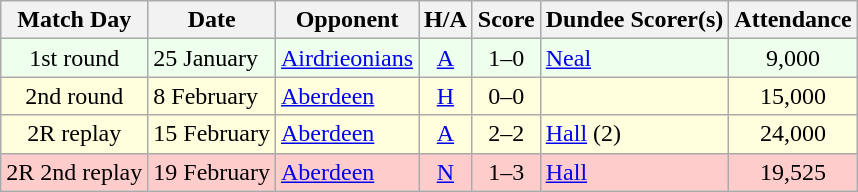<table class="wikitable" style="text-align:center">
<tr>
<th>Match Day</th>
<th>Date</th>
<th>Opponent</th>
<th>H/A</th>
<th>Score</th>
<th>Dundee Scorer(s)</th>
<th>Attendance</th>
</tr>
<tr bgcolor="#EEFFEE">
<td>1st round</td>
<td align="left">25 January</td>
<td align="left"><a href='#'>Airdrieonians</a></td>
<td><a href='#'>A</a></td>
<td>1–0</td>
<td align="left"><a href='#'>Neal</a></td>
<td>9,000</td>
</tr>
<tr bgcolor="#FFFFDD">
<td>2nd round</td>
<td align="left">8 February</td>
<td align="left"><a href='#'>Aberdeen</a></td>
<td><a href='#'>H</a></td>
<td>0–0</td>
<td align="left"></td>
<td>15,000</td>
</tr>
<tr bgcolor="#FFFFDD">
<td>2R replay</td>
<td align="left">15 February</td>
<td align="left"><a href='#'>Aberdeen</a></td>
<td><a href='#'>A</a></td>
<td>2–2</td>
<td align="left"><a href='#'>Hall</a> (2)</td>
<td>24,000</td>
</tr>
<tr bgcolor="#FFCCCC">
<td>2R 2nd replay</td>
<td align="left">19 February</td>
<td align="left"><a href='#'>Aberdeen</a></td>
<td><a href='#'>N</a></td>
<td>1–3</td>
<td align="left"><a href='#'>Hall</a></td>
<td>19,525</td>
</tr>
</table>
